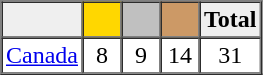<table border="1" cellpadding="2" cellspacing="0">
<tr bgcolor="#efefef">
<th></th>
<th bgcolor="gold">      </th>
<th bgcolor="silver">      </th>
<th bgcolor="CC9966">      </th>
<th><strong>Total </strong></th>
</tr>
<tr align="center">
<td> <a href='#'>Canada</a></td>
<td>8</td>
<td>9</td>
<td>14</td>
<td>31</td>
</tr>
</table>
